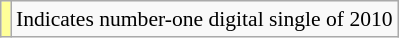<table class="wikitable" style="font-size:90%;">
<tr>
<td style="background-color:#FFFF99"></td>
<td>Indicates number-one digital single of 2010</td>
</tr>
</table>
